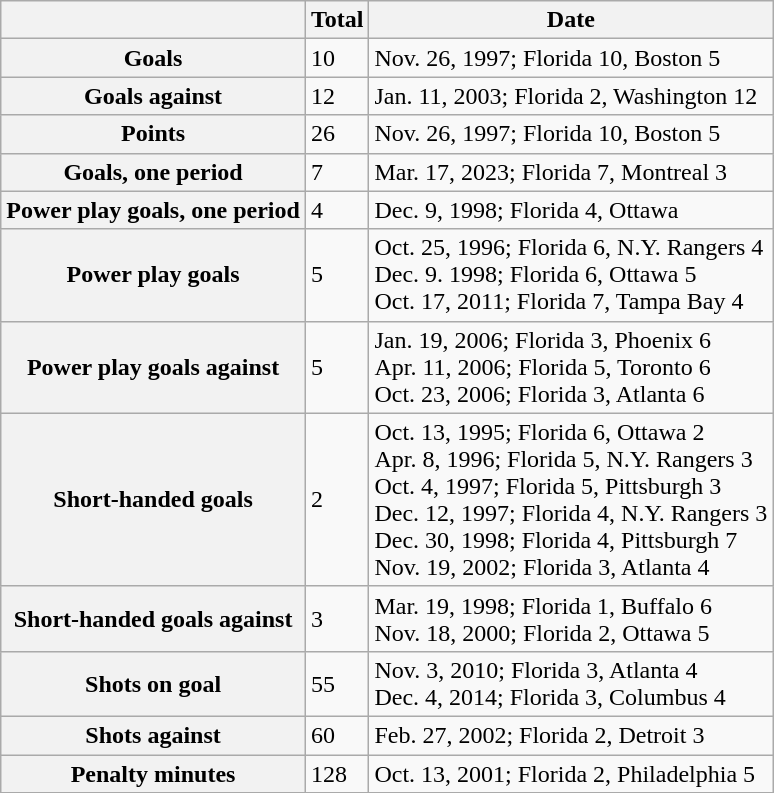<table class="wikitable">
<tr>
<th></th>
<th>Total</th>
<th>Date</th>
</tr>
<tr>
<th>Goals</th>
<td>10</td>
<td>Nov. 26, 1997; Florida 10, Boston 5</td>
</tr>
<tr>
<th>Goals against</th>
<td>12</td>
<td>Jan. 11, 2003; Florida 2, Washington 12</td>
</tr>
<tr>
<th>Points</th>
<td>26</td>
<td>Nov. 26, 1997; Florida 10, Boston 5</td>
</tr>
<tr>
<th>Goals, one period</th>
<td>7</td>
<td>Mar. 17, 2023; Florida 7, Montreal 3</td>
</tr>
<tr>
<th>Power play goals, one period</th>
<td>4</td>
<td>Dec. 9, 1998; Florida 4, Ottawa</td>
</tr>
<tr>
<th>Power play goals</th>
<td>5</td>
<td>Oct. 25, 1996; Florida 6, N.Y. Rangers 4<br>Dec. 9. 1998; Florida 6, Ottawa 5<br>Oct. 17, 2011; Florida 7, Tampa Bay 4</td>
</tr>
<tr>
<th>Power play goals against</th>
<td>5</td>
<td>Jan. 19, 2006; Florida 3, Phoenix 6<br>Apr. 11, 2006; Florida 5, Toronto 6<br>Oct. 23, 2006; Florida 3, Atlanta 6</td>
</tr>
<tr>
<th>Short-handed goals</th>
<td>2</td>
<td>Oct. 13, 1995; Florida 6, Ottawa 2<br>Apr. 8, 1996; Florida 5, N.Y. Rangers 3<br>Oct. 4, 1997; Florida 5, Pittsburgh 3<br>Dec. 12, 1997; Florida 4, N.Y. Rangers 3<br>Dec. 30, 1998; Florida 4, Pittsburgh 7<br>Nov. 19, 2002; Florida 3, Atlanta 4</td>
</tr>
<tr>
<th>Short-handed goals against</th>
<td>3</td>
<td>Mar. 19, 1998; Florida 1, Buffalo 6<br>Nov. 18, 2000; Florida 2, Ottawa 5</td>
</tr>
<tr>
<th>Shots on goal</th>
<td>55</td>
<td>Nov. 3, 2010; Florida 3, Atlanta 4<br>Dec. 4, 2014; Florida 3, Columbus 4</td>
</tr>
<tr>
<th>Shots against</th>
<td>60</td>
<td>Feb. 27, 2002; Florida 2, Detroit 3</td>
</tr>
<tr>
<th>Penalty minutes</th>
<td>128</td>
<td>Oct. 13, 2001; Florida 2, Philadelphia 5</td>
</tr>
</table>
